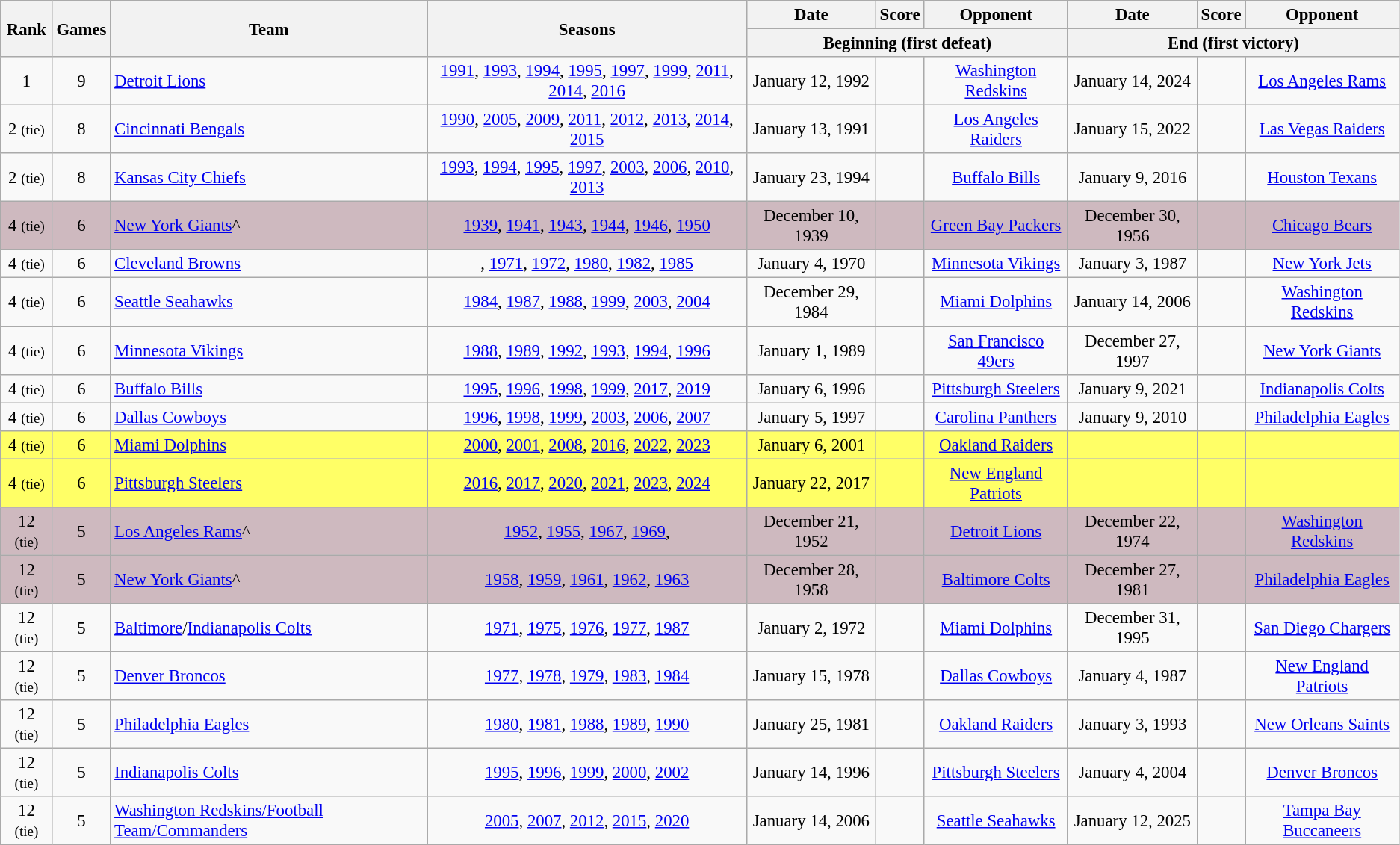<table class="wikitable" style="font-size:95%">
<tr>
<th rowspan="2">Rank</th>
<th rowspan="2">Games</th>
<th rowspan="2">Team</th>
<th rowspan="2">Seasons</th>
<th>Date</th>
<th class="unsortable">Score</th>
<th>Opponent</th>
<th>Date</th>
<th class="unsortable">Score</th>
<th>Opponent</th>
</tr>
<tr class="unsortable">
<th colspan="3">Beginning (first defeat)</th>
<th colspan="3">End (first victory)</th>
</tr>
<tr style=>
<td align=center>1</td>
<td align=center>9</td>
<td><a href='#'>Detroit Lions</a></td>
<td align=center><a href='#'>1991</a>, <a href='#'>1993</a>, <a href='#'>1994</a>, <a href='#'>1995</a>, <a href='#'>1997</a>, <a href='#'>1999</a>, <a href='#'>2011</a>, <a href='#'>2014</a>, <a href='#'>2016</a></td>
<td align=center>January 12, 1992</td>
<td align=center></td>
<td align=center><a href='#'>Washington Redskins</a></td>
<td align=center>January 14, 2024</td>
<td align=center></td>
<td align=center><a href='#'>Los Angeles Rams</a></td>
</tr>
<tr style=>
<td align=center>2 <small>(tie)</small></td>
<td align=center>8</td>
<td><a href='#'>Cincinnati Bengals</a></td>
<td align=center><a href='#'>1990</a>, <a href='#'>2005</a>, <a href='#'>2009</a>, <a href='#'>2011</a>, <a href='#'>2012</a>, <a href='#'>2013</a>, <a href='#'>2014</a>, <a href='#'>2015</a></td>
<td align=center>January 13, 1991</td>
<td align=center></td>
<td align=center><a href='#'>Los Angeles Raiders</a></td>
<td align=center>January 15, 2022</td>
<td align=center></td>
<td align=center><a href='#'>Las Vegas Raiders</a></td>
</tr>
<tr style=>
<td align=center>2 <small>(tie)</small></td>
<td align=center>8</td>
<td><a href='#'>Kansas City Chiefs</a></td>
<td align=center><a href='#'>1993</a>, <a href='#'>1994</a>, <a href='#'>1995</a>, <a href='#'>1997</a>, <a href='#'>2003</a>, <a href='#'>2006</a>, <a href='#'>2010</a>, <a href='#'>2013</a></td>
<td align=center>January 23, 1994</td>
<td align=center></td>
<td align=center><a href='#'>Buffalo Bills</a></td>
<td align=center>January 9, 2016</td>
<td align=center></td>
<td align=center><a href='#'>Houston Texans</a></td>
</tr>
<tr style="background:#ceb9bf;">
<td align=center>4 <small>(tie)</small></td>
<td align=center>6</td>
<td><a href='#'>New York Giants</a>^</td>
<td align=center><a href='#'>1939</a>, <a href='#'>1941</a>, <a href='#'>1943</a>, <a href='#'>1944</a>, <a href='#'>1946</a>, <a href='#'>1950</a></td>
<td align=center>December 10, 1939</td>
<td align=center></td>
<td align=center><a href='#'>Green Bay Packers</a></td>
<td align=center>December 30, 1956</td>
<td align=center></td>
<td align=center><a href='#'>Chicago Bears</a></td>
</tr>
<tr style=>
<td align=center>4 <small>(tie)</small></td>
<td align=center>6</td>
<td><a href='#'>Cleveland Browns</a></td>
<td align=center>, <a href='#'>1971</a>, <a href='#'>1972</a>, <a href='#'>1980</a>, <a href='#'>1982</a>, <a href='#'>1985</a></td>
<td align=center>January 4, 1970</td>
<td align=center></td>
<td align=center><a href='#'>Minnesota Vikings</a></td>
<td align=center>January 3, 1987</td>
<td align=center></td>
<td align=center><a href='#'>New York Jets</a></td>
</tr>
<tr style=>
<td align=center>4 <small>(tie)</small></td>
<td align=center>6</td>
<td><a href='#'>Seattle Seahawks</a></td>
<td align=center><a href='#'>1984</a>, <a href='#'>1987</a>, <a href='#'>1988</a>, <a href='#'>1999</a>, <a href='#'>2003</a>, <a href='#'>2004</a></td>
<td align=center>December 29, 1984</td>
<td align=center></td>
<td align=center><a href='#'>Miami Dolphins</a></td>
<td align=center>January 14, 2006</td>
<td align=center></td>
<td align=center><a href='#'>Washington Redskins</a></td>
</tr>
<tr style=>
<td align=center>4 <small>(tie)</small></td>
<td align=center>6</td>
<td><a href='#'>Minnesota Vikings</a></td>
<td align=center><a href='#'>1988</a>, <a href='#'>1989</a>, <a href='#'>1992</a>, <a href='#'>1993</a>, <a href='#'>1994</a>, <a href='#'>1996</a></td>
<td align=center>January 1, 1989</td>
<td align=center></td>
<td align=center><a href='#'>San Francisco 49ers</a></td>
<td align=center>December 27, 1997</td>
<td align=center></td>
<td align=center><a href='#'>New York Giants</a></td>
</tr>
<tr style=>
<td align=center>4 <small>(tie)</small></td>
<td align=center>6</td>
<td><a href='#'>Buffalo Bills</a></td>
<td align=center><a href='#'>1995</a>, <a href='#'>1996</a>, <a href='#'>1998</a>, <a href='#'>1999</a>, <a href='#'>2017</a>, <a href='#'>2019</a></td>
<td align=center>January 6, 1996</td>
<td align=center></td>
<td align=center><a href='#'>Pittsburgh Steelers</a></td>
<td align=center>January 9, 2021</td>
<td align=center></td>
<td align=center><a href='#'>Indianapolis Colts</a></td>
</tr>
<tr style=>
<td align=center>4 <small>(tie)</small></td>
<td align=center>6</td>
<td><a href='#'>Dallas Cowboys</a></td>
<td align=center><a href='#'>1996</a>, <a href='#'>1998</a>, <a href='#'>1999</a>, <a href='#'>2003</a>, <a href='#'>2006</a>, <a href='#'>2007</a></td>
<td align=center>January 5, 1997</td>
<td align=center></td>
<td align=center><a href='#'>Carolina Panthers</a></td>
<td align=center>January 9, 2010</td>
<td align=center></td>
<td align=center><a href='#'>Philadelphia Eagles</a></td>
</tr>
<tr style="background:#ffff66;">
<td align=center>4 <small>(tie)</small></td>
<td align=center>6</td>
<td><a href='#'>Miami Dolphins</a></td>
<td align=center><a href='#'>2000</a>, <a href='#'>2001</a>, <a href='#'>2008</a>, <a href='#'>2016</a>, <a href='#'>2022</a>, <a href='#'>2023</a></td>
<td align=center>January 6, 2001</td>
<td align=center></td>
<td align=center><a href='#'>Oakland Raiders</a></td>
<td align=center></td>
<td align=center></td>
<td align=center></td>
</tr>
<tr style="background:#ffff66;">
<td align=center>4 <small>(tie)</small></td>
<td align=center>6</td>
<td><a href='#'>Pittsburgh Steelers</a></td>
<td align=center><a href='#'>2016</a>, <a href='#'>2017</a>, <a href='#'>2020</a>, <a href='#'>2021</a>, <a href='#'>2023</a>, <a href='#'>2024</a></td>
<td align=center>January 22, 2017</td>
<td align=center></td>
<td align=center><a href='#'>New England Patriots</a></td>
<td align=center></td>
<td align=center></td>
<td align=center></td>
</tr>
<tr style="background:#ceb9bf;">
<td align=center>12 <small>(tie)</small></td>
<td align=center>5</td>
<td><a href='#'>Los Angeles Rams</a>^</td>
<td align=center><a href='#'>1952</a>, <a href='#'>1955</a>, <a href='#'>1967</a>, <a href='#'>1969</a>, </td>
<td align=center>December 21, 1952</td>
<td align=center></td>
<td align=center><a href='#'>Detroit Lions</a></td>
<td align=center>December 22, 1974</td>
<td align=center></td>
<td align=center><a href='#'>Washington Redskins</a></td>
</tr>
<tr style="background:#ceb9bf;">
<td align=center>12 <small>(tie)</small></td>
<td align=center>5</td>
<td><a href='#'>New York Giants</a>^</td>
<td align=center><a href='#'>1958</a>, <a href='#'>1959</a>, <a href='#'>1961</a>, <a href='#'>1962</a>, <a href='#'>1963</a></td>
<td align=center>December 28, 1958</td>
<td align=center></td>
<td align=center><a href='#'>Baltimore Colts</a></td>
<td align=center>December 27, 1981</td>
<td align=center></td>
<td align=center><a href='#'>Philadelphia Eagles</a></td>
</tr>
<tr style=>
<td align=center>12 <small>(tie)</small></td>
<td align=center>5</td>
<td><a href='#'>Baltimore</a>/<a href='#'>Indianapolis Colts</a></td>
<td align=center><a href='#'>1971</a>, <a href='#'>1975</a>, <a href='#'>1976</a>, <a href='#'>1977</a>, <a href='#'>1987</a></td>
<td align=center>January 2, 1972</td>
<td align=center></td>
<td align=center><a href='#'>Miami Dolphins</a></td>
<td align=center>December 31, 1995</td>
<td align=center></td>
<td align=center><a href='#'>San Diego Chargers</a></td>
</tr>
<tr style=>
<td align=center>12 <small>(tie)</small></td>
<td align=center>5</td>
<td><a href='#'>Denver Broncos</a></td>
<td align=center><a href='#'>1977</a>, <a href='#'>1978</a>, <a href='#'>1979</a>, <a href='#'>1983</a>, <a href='#'>1984</a></td>
<td align=center>January 15, 1978</td>
<td align=center></td>
<td align=center><a href='#'>Dallas Cowboys</a></td>
<td align=center>January 4, 1987</td>
<td align=center></td>
<td align=center><a href='#'>New England Patriots</a></td>
</tr>
<tr style=>
<td align=center>12 <small>(tie)</small></td>
<td align=center>5</td>
<td><a href='#'>Philadelphia Eagles</a></td>
<td align=center><a href='#'>1980</a>, <a href='#'>1981</a>, <a href='#'>1988</a>, <a href='#'>1989</a>, <a href='#'>1990</a></td>
<td align=center>January 25, 1981</td>
<td align=center></td>
<td align=center><a href='#'>Oakland Raiders</a></td>
<td align=center>January 3, 1993</td>
<td align=center></td>
<td align=center><a href='#'>New Orleans Saints</a></td>
</tr>
<tr style=>
<td align=center>12 <small>(tie)</small></td>
<td align=center>5</td>
<td><a href='#'>Indianapolis Colts</a></td>
<td align=center><a href='#'>1995</a>, <a href='#'>1996</a>, <a href='#'>1999</a>, <a href='#'>2000</a>, <a href='#'>2002</a></td>
<td align=center>January 14, 1996</td>
<td align=center></td>
<td align=center><a href='#'>Pittsburgh Steelers</a></td>
<td align=center>January 4, 2004</td>
<td align=center></td>
<td align=center><a href='#'>Denver Broncos</a></td>
</tr>
<tr style=>
<td align=center>12 <small>(tie)</small></td>
<td align=center>5</td>
<td><a href='#'>Washington Redskins/Football Team/Commanders</a></td>
<td align=center><a href='#'>2005</a>, <a href='#'>2007</a>, <a href='#'>2012</a>, <a href='#'>2015</a>, <a href='#'>2020</a></td>
<td align=center>January 14, 2006</td>
<td align=center></td>
<td align=center><a href='#'>Seattle Seahawks</a></td>
<td align=center>January 12, 2025</td>
<td align=center></td>
<td align=center><a href='#'>Tampa Bay Buccaneers</a></td>
</tr>
</table>
